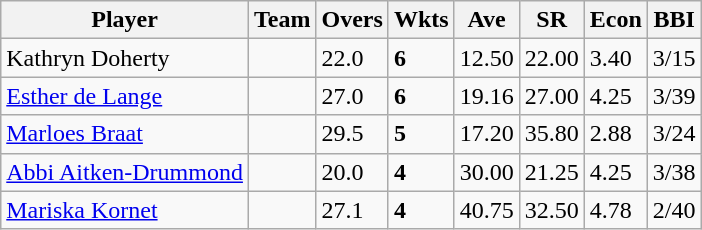<table class="wikitable">
<tr>
<th>Player</th>
<th>Team</th>
<th>Overs</th>
<th>Wkts</th>
<th>Ave</th>
<th>SR</th>
<th>Econ</th>
<th>BBI</th>
</tr>
<tr>
<td>Kathryn Doherty</td>
<td></td>
<td>22.0</td>
<td><strong>6</strong></td>
<td>12.50</td>
<td>22.00</td>
<td>3.40</td>
<td>3/15</td>
</tr>
<tr>
<td><a href='#'>Esther de Lange</a></td>
<td></td>
<td>27.0</td>
<td><strong>6</strong></td>
<td>19.16</td>
<td>27.00</td>
<td>4.25</td>
<td>3/39</td>
</tr>
<tr>
<td><a href='#'>Marloes Braat</a></td>
<td></td>
<td>29.5</td>
<td><strong>5</strong></td>
<td>17.20</td>
<td>35.80</td>
<td>2.88</td>
<td>3/24</td>
</tr>
<tr>
<td><a href='#'>Abbi Aitken-Drummond</a></td>
<td></td>
<td>20.0</td>
<td><strong>4</strong></td>
<td>30.00</td>
<td>21.25</td>
<td>4.25</td>
<td>3/38</td>
</tr>
<tr>
<td><a href='#'>Mariska Kornet</a></td>
<td></td>
<td>27.1</td>
<td><strong>4</strong></td>
<td>40.75</td>
<td>32.50</td>
<td>4.78</td>
<td>2/40</td>
</tr>
</table>
